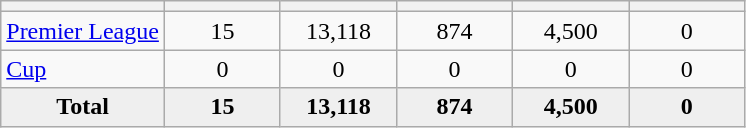<table class="wikitable" style="text-align: center;">
<tr>
<th></th>
<th style="width:70px;"></th>
<th style="width:70px;"></th>
<th style="width:70px;"></th>
<th style="width:70px;"></th>
<th style="width:70px;"></th>
</tr>
<tr>
<td align=left><a href='#'>Premier League</a></td>
<td>15</td>
<td>13,118</td>
<td>874</td>
<td>4,500</td>
<td>0</td>
</tr>
<tr>
<td align=left><a href='#'>Cup</a></td>
<td>0</td>
<td>0</td>
<td>0</td>
<td>0</td>
<td>0</td>
</tr>
<tr bgcolor="#EFEFEF">
<td><strong>Total</strong></td>
<td><strong>15</strong></td>
<td><strong>13,118</strong></td>
<td><strong>874</strong></td>
<td><strong>4,500</strong></td>
<td><strong>0</strong></td>
</tr>
</table>
